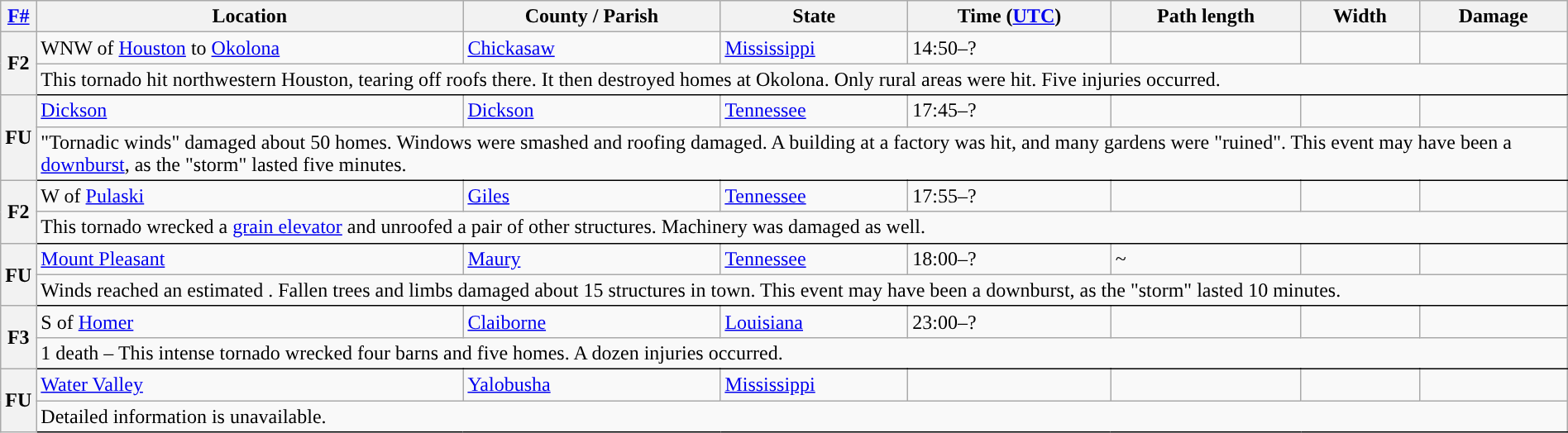<table class="wikitable sortable" style="width:100%;">
<tr>
<th scope="col"  style="width:2%; text-align:center;"><a href='#'>F#</a></th>
<th scope="col" text-align:center;" class="unsortable">Location</th>
<th scope="col" text-align:center;" class="unsortable">County / Parish</th>
<th scope="col" text-align:center;">State</th>
<th scope="col" text-align:center;">Time (<a href='#'>UTC</a>)</th>
<th scope="col" text-align:center;">Path length</th>
<th scope="col" text-align:center;">Width</th>
<th scope="col" text-align:center;">Damage</th>
</tr>
<tr>
<th scope="row" rowspan="2" style="background-color:#">F2</th>
<td>WNW of <a href='#'>Houston</a> to <a href='#'>Okolona</a></td>
<td><a href='#'>Chickasaw</a></td>
<td><a href='#'>Mississippi</a></td>
<td>14:50–?</td>
<td></td>
<td></td>
<td></td>
</tr>
<tr class="expand-child">
<td colspan="9" style=" border-bottom: 1px solid black;">This tornado hit northwestern Houston, tearing off roofs there. It then destroyed homes at Okolona. Only rural areas were hit. Five injuries occurred.</td>
</tr>
<tr>
<th scope="row" rowspan="2" style="background-color:#">FU</th>
<td><a href='#'>Dickson</a></td>
<td><a href='#'>Dickson</a></td>
<td><a href='#'>Tennessee</a></td>
<td>17:45–?</td>
<td></td>
<td></td>
<td></td>
</tr>
<tr class="expand-child">
<td colspan="9" style=" border-bottom: 1px solid black;">"Tornadic winds" damaged about 50 homes. Windows were smashed and roofing damaged. A building at a factory was hit, and many gardens were "ruined". This event may have been a <a href='#'>downburst</a>, as the "storm" lasted five minutes.</td>
</tr>
<tr>
<th scope="row" rowspan="2" style="background-color:#">F2</th>
<td>W of <a href='#'>Pulaski</a></td>
<td><a href='#'>Giles</a></td>
<td><a href='#'>Tennessee</a></td>
<td>17:55–?</td>
<td></td>
<td></td>
<td></td>
</tr>
<tr class="expand-child">
<td colspan="9" style=" border-bottom: 1px solid black;">This tornado wrecked a <a href='#'>grain elevator</a> and unroofed a pair of other structures. Machinery was damaged as well.</td>
</tr>
<tr>
<th scope="row" rowspan="2" style="background-color:#">FU</th>
<td><a href='#'>Mount Pleasant</a></td>
<td><a href='#'>Maury</a></td>
<td><a href='#'>Tennessee</a></td>
<td>18:00–?</td>
<td>~</td>
<td></td>
<td></td>
</tr>
<tr class="expand-child">
<td colspan="9" style=" border-bottom: 1px solid black;">Winds reached an estimated . Fallen trees and limbs damaged about 15 structures in town. This event may have been a downburst, as the "storm" lasted 10 minutes.</td>
</tr>
<tr>
<th scope="row" rowspan="2" style="background-color:#">F3</th>
<td>S of <a href='#'>Homer</a></td>
<td><a href='#'>Claiborne</a></td>
<td><a href='#'>Louisiana</a></td>
<td>23:00–?</td>
<td></td>
<td></td>
<td></td>
</tr>
<tr class="expand-child">
<td colspan="9" style=" border-bottom: 1px solid black;">1 death – This intense tornado wrecked four barns and five homes. A dozen injuries occurred.</td>
</tr>
<tr>
<th scope="row" rowspan="2" style="background-color:#">FU</th>
<td><a href='#'>Water Valley</a></td>
<td><a href='#'>Yalobusha</a></td>
<td><a href='#'>Mississippi</a></td>
<td></td>
<td></td>
<td></td>
<td></td>
</tr>
<tr class="expand-child">
<td colspan="9" style=" border-bottom: 1px solid black;">Detailed information is unavailable.</td>
</tr>
</table>
